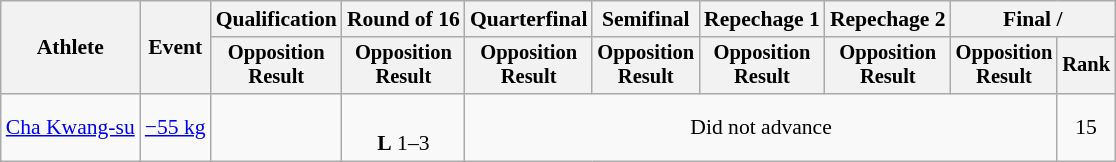<table class="wikitable" style="font-size:90%">
<tr>
<th rowspan="2">Athlete</th>
<th rowspan="2">Event</th>
<th>Qualification</th>
<th>Round of 16</th>
<th>Quarterfinal</th>
<th>Semifinal</th>
<th>Repechage 1</th>
<th>Repechage 2</th>
<th colspan=2>Final / </th>
</tr>
<tr style="font-size: 95%">
<th>Opposition<br>Result</th>
<th>Opposition<br>Result</th>
<th>Opposition<br>Result</th>
<th>Opposition<br>Result</th>
<th>Opposition<br>Result</th>
<th>Opposition<br>Result</th>
<th>Opposition<br>Result</th>
<th>Rank</th>
</tr>
<tr align=center>
<td align=left><a href='#'>Cha Kwang-su</a></td>
<td align=left><a href='#'>−55 kg</a></td>
<td></td>
<td><br><strong>L</strong> 1–3 <sup></sup></td>
<td colspan=5>Did not advance</td>
<td>15</td>
</tr>
</table>
